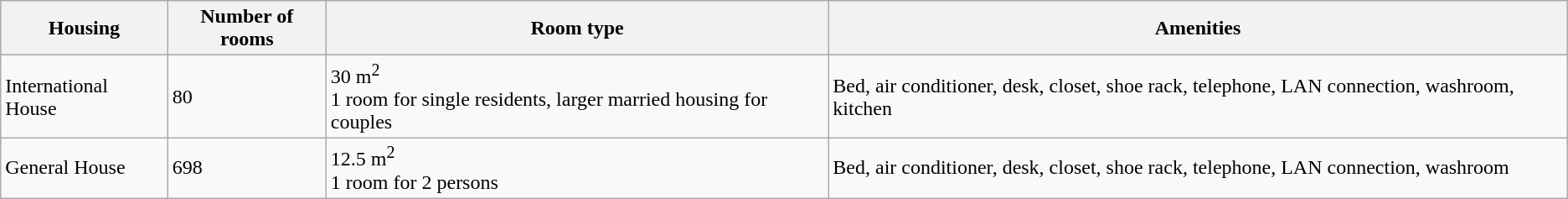<table class="wikitable">
<tr>
<th>Housing</th>
<th>Number of rooms</th>
<th>Room type</th>
<th>Amenities</th>
</tr>
<tr>
<td>International House</td>
<td>80</td>
<td>30 m<sup>2</sup><br>1 room for single residents, larger married housing for couples</td>
<td>Bed, air conditioner, desk, closet, shoe rack, telephone, LAN connection, washroom, kitchen</td>
</tr>
<tr>
<td>General House</td>
<td>698</td>
<td>12.5 m<sup>2</sup><br>1 room for 2 persons</td>
<td>Bed, air conditioner, desk, closet, shoe rack, telephone, LAN connection, washroom</td>
</tr>
</table>
